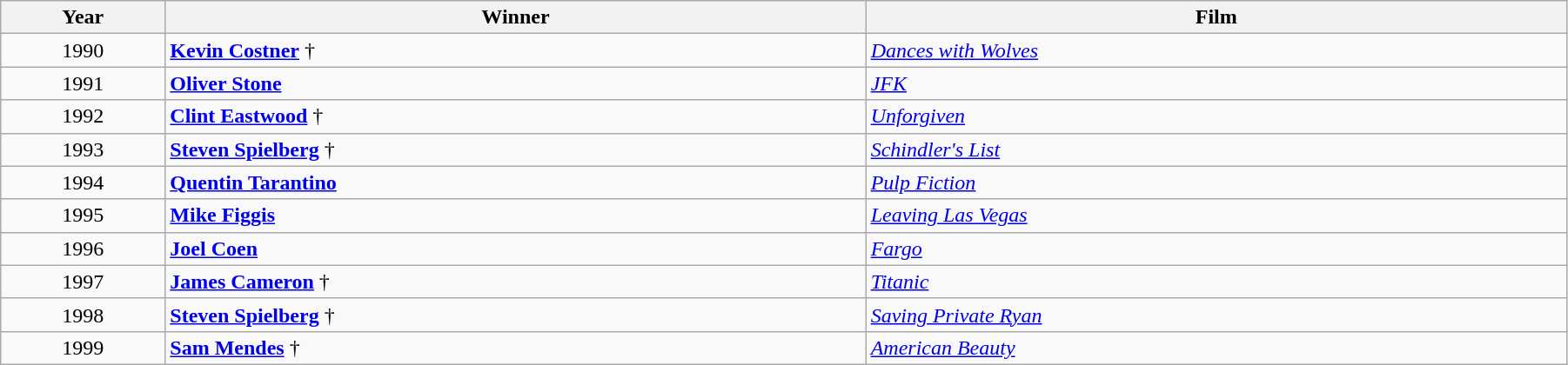<table class="wikitable" width="95%" cellpadding="5">
<tr>
<th width="100"><strong>Year</strong></th>
<th width="450"><strong>Winner</strong></th>
<th width="450"><strong>Film</strong></th>
</tr>
<tr>
<td style="text-align:center;">1990</td>
<td><strong><a href='#'>Kevin Costner</a></strong> †</td>
<td><em><a href='#'>Dances with Wolves</a></em></td>
</tr>
<tr>
<td style="text-align:center;">1991</td>
<td><strong><a href='#'>Oliver Stone</a></strong></td>
<td><em><a href='#'>JFK</a></em></td>
</tr>
<tr>
<td style="text-align:center;">1992</td>
<td><strong><a href='#'>Clint Eastwood</a></strong> †</td>
<td><em><a href='#'>Unforgiven</a></em></td>
</tr>
<tr>
<td style="text-align:center;">1993</td>
<td><strong><a href='#'>Steven Spielberg</a></strong> †</td>
<td><em><a href='#'>Schindler's List</a></em></td>
</tr>
<tr>
<td style="text-align:center;">1994</td>
<td><strong><a href='#'>Quentin Tarantino</a></strong></td>
<td><em><a href='#'>Pulp Fiction</a></em></td>
</tr>
<tr>
<td style="text-align:center;">1995</td>
<td><strong><a href='#'>Mike Figgis</a></strong></td>
<td><em><a href='#'>Leaving Las Vegas</a></em></td>
</tr>
<tr>
<td style="text-align:center;">1996</td>
<td><strong><a href='#'>Joel Coen</a></strong></td>
<td><em><a href='#'>Fargo</a></em></td>
</tr>
<tr>
<td style="text-align:center;">1997</td>
<td><strong><a href='#'>James Cameron</a></strong> †</td>
<td><em><a href='#'>Titanic</a></em></td>
</tr>
<tr>
<td style="text-align:center;">1998</td>
<td><strong><a href='#'>Steven Spielberg</a></strong> †</td>
<td><em><a href='#'>Saving Private Ryan</a></em></td>
</tr>
<tr>
<td style="text-align:center;">1999</td>
<td><strong><a href='#'>Sam Mendes</a></strong> †</td>
<td><em><a href='#'>American Beauty</a></em></td>
</tr>
</table>
